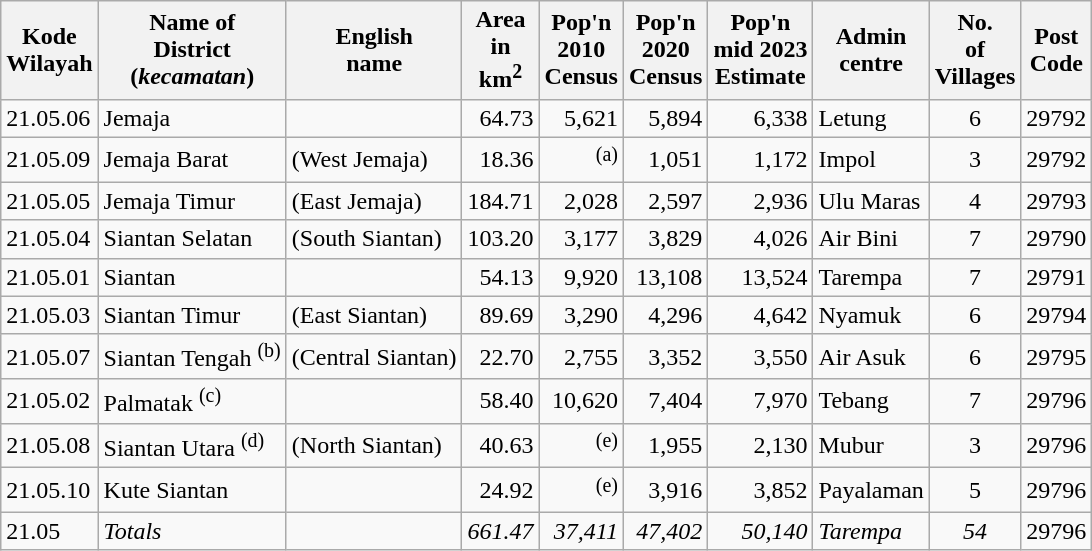<table class="sortable wikitable">
<tr>
<th>Kode <br>Wilayah</th>
<th>Name of <br>District<br>(<em>kecamatan</em>)</th>
<th>English<br>name</th>
<th>Area <br> in<br>km<sup>2</sup></th>
<th>Pop'n<br>2010<br>Census</th>
<th>Pop'n<br>2020<br>Census</th>
<th>Pop'n<br>mid 2023<br>Estimate</th>
<th>Admin<br>centre</th>
<th>No.<br>of<br>Villages</th>
<th>Post<br>Code</th>
</tr>
<tr>
<td>21.05.06</td>
<td>Jemaja </td>
<td></td>
<td align="right">64.73</td>
<td align="right">5,621</td>
<td align="right">5,894</td>
<td align="right">6,338</td>
<td>Letung</td>
<td align="center">6</td>
<td>29792</td>
</tr>
<tr>
<td>21.05.09</td>
<td>Jemaja Barat </td>
<td>(West Jemaja)</td>
<td align="right">18.36</td>
<td align="right"><sup>(a)</sup></td>
<td align="right">1,051</td>
<td align="right">1,172</td>
<td>Impol</td>
<td align="center">3</td>
<td>29792</td>
</tr>
<tr>
<td>21.05.05</td>
<td>Jemaja Timur </td>
<td>(East Jemaja)</td>
<td align="right">184.71</td>
<td align="right">2,028</td>
<td align="right">2,597</td>
<td align="right">2,936</td>
<td>Ulu Maras</td>
<td align="center">4</td>
<td>29793</td>
</tr>
<tr>
<td>21.05.04</td>
<td>Siantan Selatan </td>
<td>(South Siantan)</td>
<td align="right">103.20</td>
<td align="right">3,177</td>
<td align="right">3,829</td>
<td align="right">4,026</td>
<td>Air Bini</td>
<td align="center">7</td>
<td>29790</td>
</tr>
<tr>
<td>21.05.01</td>
<td>Siantan </td>
<td></td>
<td align="right">54.13</td>
<td align="right">9,920</td>
<td align="right">13,108</td>
<td align="right">13,524</td>
<td>Tarempa</td>
<td align="center">7</td>
<td>29791</td>
</tr>
<tr>
<td>21.05.03</td>
<td>Siantan Timur </td>
<td>(East Siantan)</td>
<td align="right">89.69</td>
<td align="right">3,290</td>
<td align="right">4,296</td>
<td align="right">4,642</td>
<td>Nyamuk</td>
<td align="center">6</td>
<td>29794</td>
</tr>
<tr>
<td>21.05.07</td>
<td>Siantan Tengah <sup>(b)</sup> </td>
<td>(Central Siantan)</td>
<td align="right">22.70</td>
<td align="right">2,755</td>
<td align="right">3,352</td>
<td align="right">3,550</td>
<td>Air Asuk</td>
<td align="center">6</td>
<td>29795</td>
</tr>
<tr>
<td>21.05.02</td>
<td>Palmatak <sup>(c)</sup> </td>
<td></td>
<td align="right">58.40</td>
<td align="right">10,620</td>
<td align="right">7,404</td>
<td align="right">7,970</td>
<td>Tebang</td>
<td align="center">7</td>
<td>29796</td>
</tr>
<tr>
<td>21.05.08</td>
<td>Siantan Utara <sup>(d)</sup> </td>
<td>(North Siantan)</td>
<td align="right">40.63</td>
<td align="right"><sup>(e)</sup></td>
<td align="right">1,955</td>
<td align="right">2,130</td>
<td>Mubur</td>
<td align="center">3</td>
<td>29796</td>
</tr>
<tr>
<td>21.05.10</td>
<td>Kute Siantan </td>
<td></td>
<td align="right">24.92</td>
<td align="right"><sup>(e)</sup></td>
<td align="right">3,916</td>
<td align="right">3,852</td>
<td>Payalaman</td>
<td align="center">5</td>
<td>29796</td>
</tr>
<tr>
<td>21.05</td>
<td><em>Totals</em></td>
<td></td>
<td align="right"><em>661.47</em></td>
<td align="right"><em>37,411</em></td>
<td align="right"><em>47,402</em></td>
<td align="right"><em>50,140</em></td>
<td><em>Tarempa</em></td>
<td align="center"><em>54</em></td>
<td>29796</td>
</tr>
</table>
